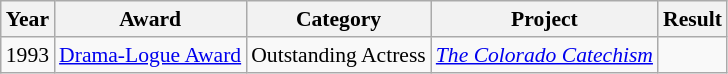<table class="wikitable" style="font-size: 90%;">
<tr>
<th>Year</th>
<th>Award</th>
<th>Category</th>
<th>Project</th>
<th>Result</th>
</tr>
<tr>
<td>1993</td>
<td><a href='#'>Drama-Logue Award</a></td>
<td>Outstanding Actress</td>
<td><em><a href='#'>The Colorado Catechism</a></em></td>
<td></td>
</tr>
</table>
